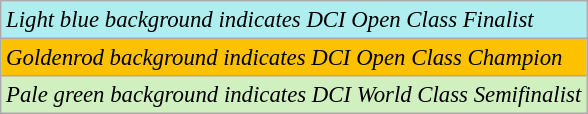<table class="wikitable" style="font-size:95%;">
<tr>
<td style="background-color:#afeeee"><em>Light blue background indicates DCI Open Class Finalist</em></td>
</tr>
<tr>
<td style="background-color:#fcc200"><em>Goldenrod background indicates DCI Open Class Champion</em></td>
</tr>
<tr>
<td style="background-color:#d0f0c0"><em>Pale green background indicates DCI World Class Semifinalist</em></td>
</tr>
</table>
